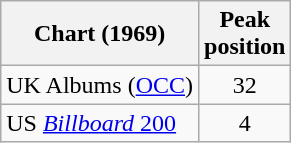<table class="wikitable sortable plainrowheaders" style="text-align:center;">
<tr>
<th scope="col">Chart (1969)</th>
<th scope="col">Peak<br> position</th>
</tr>
<tr>
<td align="left">UK Albums (<a href='#'>OCC</a>)</td>
<td>32</td>
</tr>
<tr>
<td align="left">US <a href='#'><em>Billboard</em> 200</a></td>
<td>4</td>
</tr>
</table>
